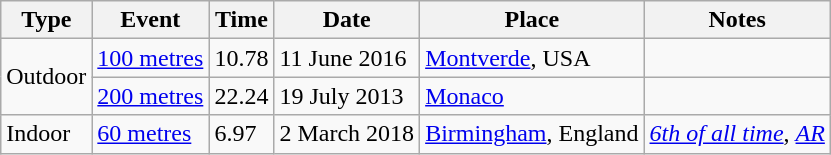<table class="wikitable">
<tr>
<th>Type</th>
<th>Event</th>
<th>Time</th>
<th>Date</th>
<th>Place</th>
<th>Notes</th>
</tr>
<tr>
<td rowspan=2>Outdoor</td>
<td><a href='#'>100 metres</a></td>
<td>10.78</td>
<td>11 June 2016</td>
<td><a href='#'>Montverde</a>, USA</td>
<td></td>
</tr>
<tr>
<td><a href='#'>200 metres</a></td>
<td>22.24</td>
<td>19 July 2013</td>
<td><a href='#'>Monaco</a></td>
<td></td>
</tr>
<tr>
<td>Indoor</td>
<td><a href='#'>60 metres</a></td>
<td>6.97</td>
<td>2 March 2018</td>
<td><a href='#'>Birmingham</a>, England</td>
<td><a href='#'><em>6th of all time</em></a>, <a href='#'><em>AR</em></a></td>
</tr>
</table>
